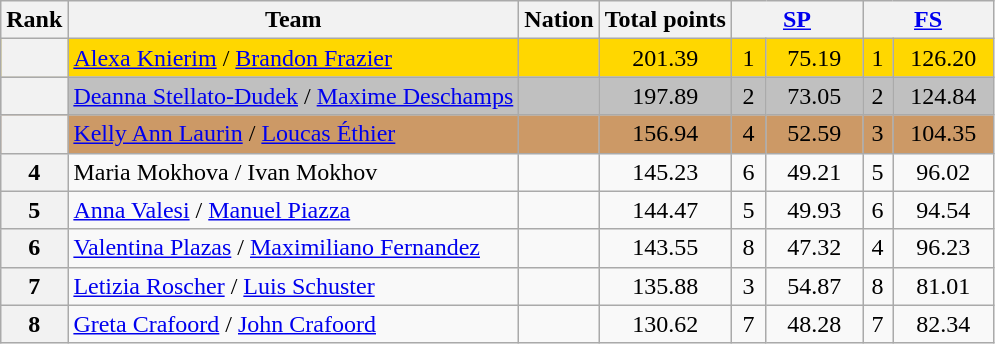<table class="wikitable sortable" style="text-align:left;">
<tr>
<th scope="col">Rank</th>
<th scope="col">Team</th>
<th scope="col">Nation</th>
<th scope="col">Total points</th>
<th scope="col" colspan="2" width="80px"><a href='#'>SP</a></th>
<th scope="col" colspan="2" width="80px"><a href='#'>FS</a></th>
</tr>
<tr bgcolor="gold">
<th scope="row"></th>
<td><a href='#'>Alexa Knierim</a> / <a href='#'>Brandon Frazier</a></td>
<td></td>
<td align="center">201.39</td>
<td align="center">1</td>
<td align="center">75.19</td>
<td align="center">1</td>
<td align="center">126.20</td>
</tr>
<tr bgcolor="silver">
<th scope="row"></th>
<td><a href='#'>Deanna Stellato-Dudek</a> / <a href='#'>Maxime Deschamps</a></td>
<td></td>
<td align="center">197.89</td>
<td align="center">2</td>
<td align="center">73.05</td>
<td align="center">2</td>
<td align="center">124.84</td>
</tr>
<tr bgcolor="cc9966">
<th scope="row"></th>
<td><a href='#'>Kelly Ann Laurin</a> / <a href='#'>Loucas Éthier</a></td>
<td></td>
<td align="center">156.94</td>
<td align="center">4</td>
<td align="center">52.59</td>
<td align="center">3</td>
<td align="center">104.35</td>
</tr>
<tr>
<th scope="row">4</th>
<td>Maria Mokhova / Ivan Mokhov</td>
<td></td>
<td align="center">145.23</td>
<td align="center">6</td>
<td align="center">49.21</td>
<td align="center">5</td>
<td align="center">96.02</td>
</tr>
<tr>
<th scope="row">5</th>
<td><a href='#'>Anna Valesi</a> / <a href='#'>Manuel Piazza</a></td>
<td></td>
<td align="center">144.47</td>
<td align="center">5</td>
<td align="center">49.93</td>
<td align="center">6</td>
<td align="center">94.54</td>
</tr>
<tr>
<th scope="row">6</th>
<td><a href='#'>Valentina Plazas</a> / <a href='#'>Maximiliano Fernandez</a></td>
<td></td>
<td align="center">143.55</td>
<td align="center">8</td>
<td align="center">47.32</td>
<td align="center">4</td>
<td align="center">96.23</td>
</tr>
<tr>
<th scope="row">7</th>
<td><a href='#'>Letizia Roscher</a> / <a href='#'>Luis Schuster</a></td>
<td></td>
<td align="center">135.88</td>
<td align="center">3</td>
<td align="center">54.87</td>
<td align="center">8</td>
<td align="center">81.01</td>
</tr>
<tr>
<th scope="row">8</th>
<td><a href='#'>Greta Crafoord</a> / <a href='#'>John Crafoord</a></td>
<td></td>
<td align="center">130.62</td>
<td align="center">7</td>
<td align="center">48.28</td>
<td align="center">7</td>
<td align="center">82.34</td>
</tr>
</table>
